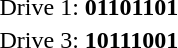<table>
<tr>
<td>Drive 1:</td>
<td><strong>01101101</strong></td>
</tr>
<tr>
<td>Drive 3:</td>
<td><strong>10111001</strong></td>
</tr>
</table>
